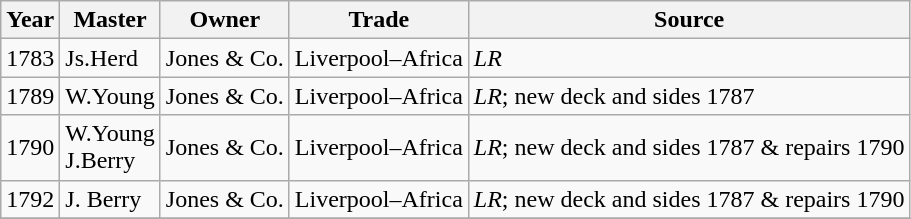<table class=" wikitable">
<tr>
<th>Year</th>
<th>Master</th>
<th>Owner</th>
<th>Trade</th>
<th>Source</th>
</tr>
<tr>
<td>1783</td>
<td>Js.Herd</td>
<td>Jones & Co.</td>
<td>Liverpool–Africa</td>
<td><em>LR</em></td>
</tr>
<tr>
<td>1789</td>
<td>W.Young</td>
<td>Jones & Co.</td>
<td>Liverpool–Africa</td>
<td><em>LR</em>; new deck and  sides 1787</td>
</tr>
<tr>
<td>1790</td>
<td>W.Young<br>J.Berry</td>
<td>Jones & Co.</td>
<td>Liverpool–Africa</td>
<td><em>LR</em>; new deck and  sides 1787 & repairs 1790</td>
</tr>
<tr>
<td>1792</td>
<td>J. Berry</td>
<td>Jones & Co.</td>
<td>Liverpool–Africa</td>
<td><em>LR</em>; new deck and  sides 1787 & repairs 1790</td>
</tr>
<tr>
</tr>
</table>
